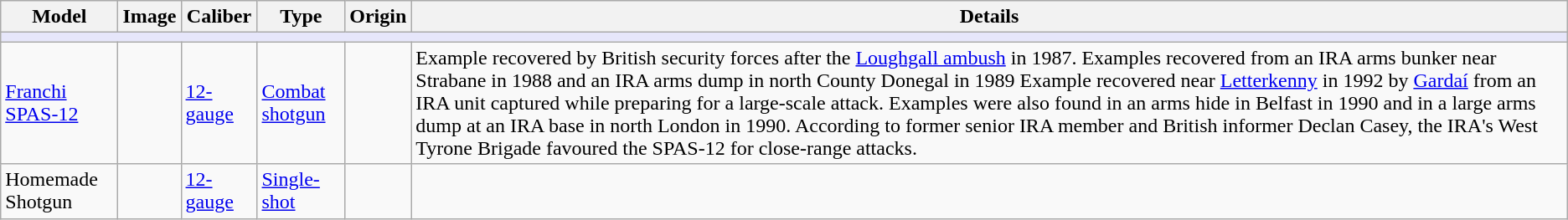<table class="wikitable">
<tr>
<th>Model</th>
<th>Image</th>
<th>Caliber</th>
<th>Type</th>
<th>Origin</th>
<th>Details</th>
</tr>
<tr>
<th colspan="6" style="background: lavender;"></th>
</tr>
<tr>
<td><a href='#'>Franchi SPAS-12</a></td>
<td></td>
<td><a href='#'>12-gauge</a></td>
<td><a href='#'>Combat shotgun</a></td>
<td></td>
<td>Example recovered by British security forces after the <a href='#'>Loughgall ambush</a> in 1987. Examples recovered from an IRA arms bunker near Strabane in 1988 and an IRA arms dump in north County Donegal in 1989  Example recovered near <a href='#'>Letterkenny</a> in 1992 by <a href='#'>Gardaí</a> from an IRA unit captured while preparing for a large-scale attack. Examples were also found in an arms hide in Belfast in 1990 and in a large arms dump at an IRA base in north London in 1990. According to former senior IRA member and British informer Declan Casey, the IRA's West Tyrone Brigade favoured the SPAS-12 for close-range attacks.</td>
</tr>
<tr>
<td>Homemade Shotgun</td>
<td></td>
<td><a href='#'>12-gauge</a></td>
<td><a href='#'>Single-shot</a></td>
<td></td>
<td></td>
</tr>
</table>
